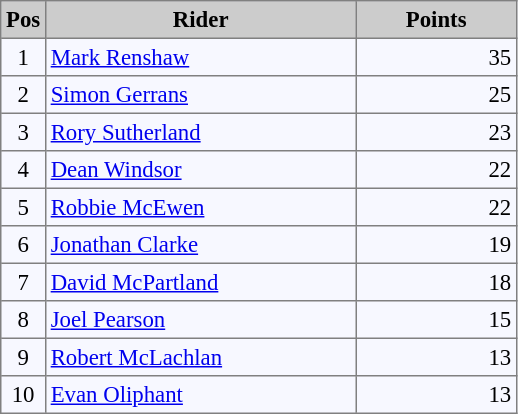<table bgcolor="#f7f8ff" cellpadding="3" cellspacing="0" border="1" style="font-size: 95%; border: gray solid 1px; border-collapse: collapse;">
<tr bgcolor="#CCCCCC">
<td align="center" width="20"><strong>Pos</strong></td>
<td align="center" width="200"><strong>Rider</strong></td>
<td align="center" width="100"><strong>Points</strong></td>
</tr>
<tr valign=top>
<td align=center>1</td>
<td><a href='#'>Mark Renshaw</a></td>
<td align=right>35</td>
</tr>
<tr valign=top>
<td align=center>2</td>
<td><a href='#'>Simon Gerrans</a></td>
<td align=right>25</td>
</tr>
<tr valign=top>
<td align=center>3</td>
<td><a href='#'>Rory Sutherland</a></td>
<td align=right>23</td>
</tr>
<tr valign=top>
<td align=center>4</td>
<td><a href='#'>Dean Windsor</a></td>
<td align=right>22</td>
</tr>
<tr valign=top>
<td align=center>5</td>
<td><a href='#'>Robbie McEwen</a></td>
<td align=right>22</td>
</tr>
<tr valign=top>
<td align=center>6</td>
<td><a href='#'>Jonathan Clarke</a></td>
<td align=right>19</td>
</tr>
<tr valign=top>
<td align=center>7</td>
<td><a href='#'>David McPartland</a></td>
<td align=right>18</td>
</tr>
<tr valign=top>
<td align=center>8</td>
<td><a href='#'>Joel Pearson</a></td>
<td align=right>15</td>
</tr>
<tr valign=top>
<td align=center>9</td>
<td><a href='#'>Robert McLachlan</a></td>
<td align=right>13</td>
</tr>
<tr valign=top>
<td align=center>10</td>
<td><a href='#'>Evan Oliphant</a></td>
<td align=right>13</td>
</tr>
</table>
